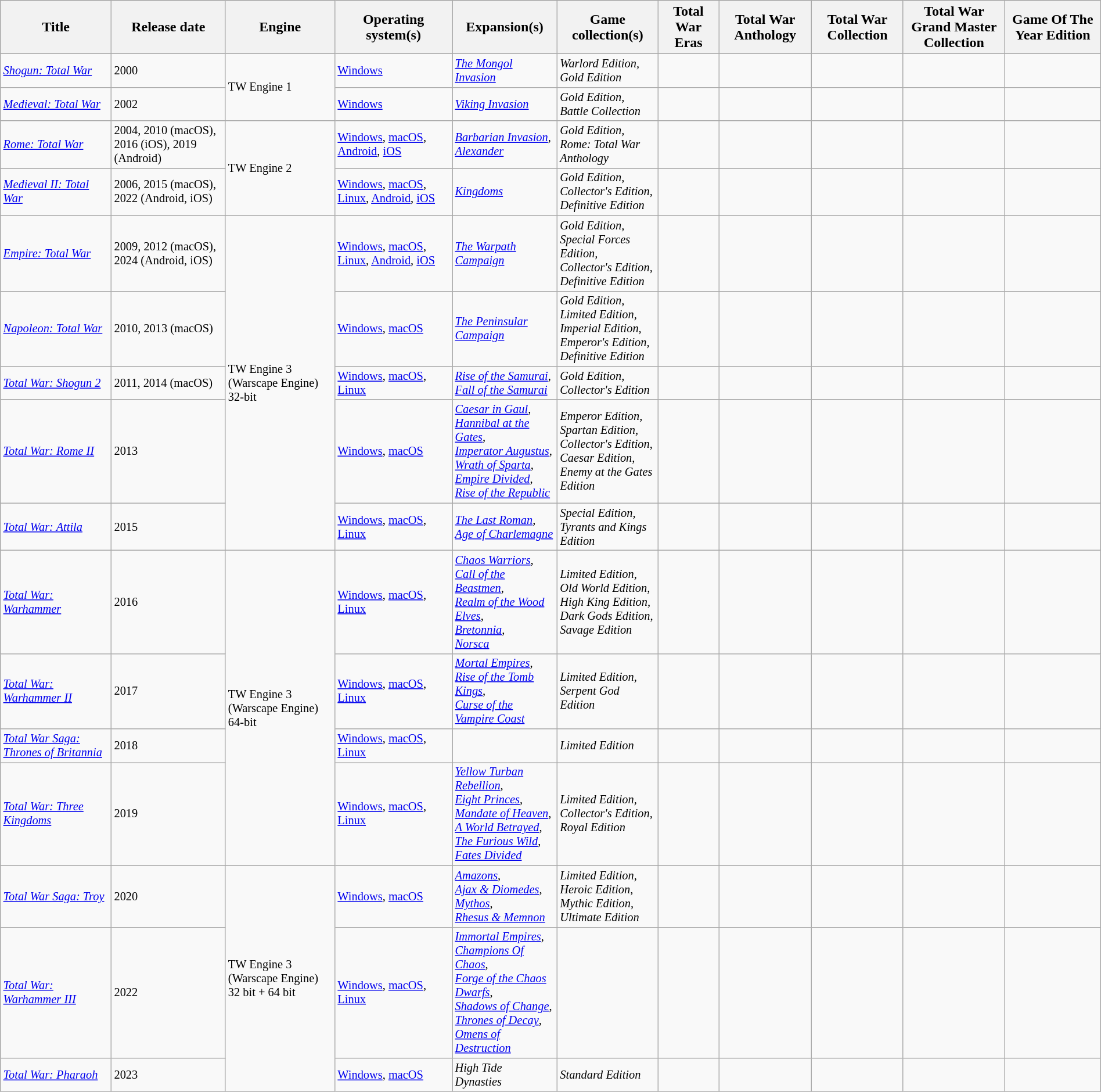<table class="wikitable unsortable" style="width:100%">
<tr>
<th>Title</th>
<th>Release date</th>
<th>Engine</th>
<th>Operating system(s)</th>
<th>Expansion(s)</th>
<th>Game collection(s)</th>
<th>Total War Eras</th>
<th>Total War Anthology</th>
<th>Total War Collection</th>
<th>Total War <br>Grand Master Collection</th>
<th>Game Of The Year Edition</th>
</tr>
<tr style="font-size:85%">
<td><em><a href='#'>Shogun: Total War</a></em></td>
<td>2000</td>
<td rowspan=2>TW Engine 1</td>
<td><a href='#'>Windows</a></td>
<td><em><a href='#'>The Mongol Invasion</a></em></td>
<td><em>Warlord Edition,<br>Gold Edition</em></td>
<td></td>
<td></td>
<td></td>
<td></td>
<td></td>
</tr>
<tr style="font-size:85%">
<td><em><a href='#'>Medieval: Total War</a></em></td>
<td>2002</td>
<td><a href='#'>Windows</a></td>
<td><a href='#'><em>Viking Invasion</em></a></td>
<td><em>Gold Edition, <br>Battle Collection</em></td>
<td></td>
<td></td>
<td></td>
<td></td>
<td></td>
</tr>
<tr style="font-size:85%">
<td><em><a href='#'>Rome: Total War</a></em></td>
<td>2004, 2010 (macOS),<br>2016 (iOS), 2019 (Android)</td>
<td rowspan=2>TW Engine 2</td>
<td><a href='#'>Windows</a>, <a href='#'>macOS</a>, <a href='#'>Android</a>, <a href='#'>iOS</a></td>
<td><em><a href='#'>Barbarian Invasion</a>, <br><a href='#'>Alexander</a></em></td>
<td><em>Gold Edition, <br>Rome: Total War Anthology</em></td>
<td></td>
<td></td>
<td></td>
<td></td>
<td></td>
</tr>
<tr style="font-size:85%">
<td><em><a href='#'>Medieval II: Total War</a></em></td>
<td>2006, 2015 (macOS), 2022 (Android, iOS)</td>
<td><a href='#'>Windows</a>, <a href='#'>macOS</a>, <a href='#'>Linux</a>, <a href='#'>Android</a>, <a href='#'>iOS</a></td>
<td><a href='#'><em>Kingdoms</em></a></td>
<td><em>Gold Edition,<br>Collector's Edition, <br>Definitive Edition</em></td>
<td></td>
<td></td>
<td></td>
<td></td>
<td></td>
</tr>
<tr style="font-size:85%">
<td><em><a href='#'>Empire: Total War</a></em></td>
<td>2009, 2012 (macOS), 2024 (Android, iOS)</td>
<td rowspan="5">TW Engine 3 (Warscape Engine) 32-bit</td>
<td><a href='#'>Windows</a>, <a href='#'>macOS</a>, <a href='#'>Linux</a>, <a href='#'>Android</a>, <a href='#'>iOS</a></td>
<td><a href='#'><em>The Warpath Campaign</em></a></td>
<td><em>Gold Edition,<br>Special Forces Edition,<br>Collector's Edition, <br>Definitive Edition</em></td>
<td></td>
<td></td>
<td></td>
<td></td>
<td></td>
</tr>
<tr style="font-size:85%">
<td><em><a href='#'>Napoleon: Total War</a></em></td>
<td>2010, 2013 (macOS)</td>
<td><a href='#'>Windows</a>, <a href='#'>macOS</a></td>
<td><a href='#'><em>The Peninsular Campaign</em></a></td>
<td><em>Gold Edition, <br>Limited Edition, <br>Imperial Edition, <br>Emperor's Edition, <br>Definitive Edition</em></td>
<td></td>
<td></td>
<td></td>
<td></td>
<td></td>
</tr>
<tr style="font-size:85%">
<td><em><a href='#'>Total War: Shogun 2</a></em></td>
<td>2011, 2014 (macOS)</td>
<td><a href='#'>Windows</a>, <a href='#'>macOS</a>, <a href='#'>Linux</a></td>
<td><em><a href='#'>Rise of the Samurai</a>,<br><a href='#'>Fall of the Samurai</a></em></td>
<td><em>Gold Edition, <br>Collector's Edition</em></td>
<td></td>
<td></td>
<td></td>
<td></td>
<td></td>
</tr>
<tr style="font-size:85%">
<td><em><a href='#'>Total War: Rome II</a></em></td>
<td>2013</td>
<td><a href='#'>Windows</a>, <a href='#'>macOS</a></td>
<td><em><a href='#'>Caesar in Gaul</a>,<br><a href='#'>Hannibal at the Gates</a>,<br><a href='#'>Imperator Augustus</a>,<br><a href='#'>Wrath of Sparta</a>,<br><a href='#'>Empire Divided</a>,<br><a href='#'>Rise of the Republic</a></em></td>
<td><em>Emperor Edition,<br>Spartan Edition,<br>Collector's Edition,<br>Caesar Edition,<br>Enemy at the Gates Edition</em></td>
<td></td>
<td></td>
<td></td>
<td></td>
<td></td>
</tr>
<tr style="font-size:85%">
<td><em><a href='#'>Total War: Attila</a></em></td>
<td>2015</td>
<td><a href='#'>Windows</a>, <a href='#'>macOS</a>, <a href='#'>Linux</a></td>
<td><em><a href='#'>The Last Roman</a>,<br><a href='#'>Age of Charlemagne</a></em></td>
<td><em>Special Edition, <br>Tyrants and Kings Edition</em></td>
<td></td>
<td></td>
<td></td>
<td></td>
<td></td>
</tr>
<tr style="font-size:85%">
<td><em><a href='#'>Total War: Warhammer</a></em></td>
<td>2016</td>
<td rowspan="4">TW Engine 3 (Warscape Engine) 64-bit</td>
<td><a href='#'>Windows</a>, <a href='#'>macOS</a>, <a href='#'>Linux</a></td>
<td><em><a href='#'>Chaos Warriors</a>,<br><a href='#'>Call of the Beastmen</a>,<br><a href='#'>Realm of the Wood Elves</a>,<br><a href='#'>Bretonnia</a>,<br><a href='#'>Norsca</a></em></td>
<td><em>Limited Edition,<br>Old World Edition,<br>High King Edition,<br>Dark Gods Edition,<br>Savage Edition</em></td>
<td></td>
<td></td>
<td></td>
<td></td>
<td></td>
</tr>
<tr style="font-size:85%">
<td><em><a href='#'>Total War: Warhammer II</a></em></td>
<td>2017</td>
<td><a href='#'>Windows</a>, <a href='#'>macOS</a>, <a href='#'>Linux</a></td>
<td><em><a href='#'>Mortal Empires</a>,<br><a href='#'>Rise of the Tomb Kings</a>,<br><a href='#'>Curse of the Vampire Coast</a></em></td>
<td><em>Limited Edition,<br>Serpent God Edition</em></td>
<td></td>
<td></td>
<td></td>
<td></td>
<td></td>
</tr>
<tr style="font-size:85%">
<td><em><a href='#'>Total War Saga: Thrones of Britannia</a></em></td>
<td>2018</td>
<td><a href='#'>Windows</a>, <a href='#'>macOS</a>, <a href='#'>Linux</a></td>
<td></td>
<td><em>Limited Edition</em></td>
<td></td>
<td></td>
<td></td>
<td></td>
<td></td>
</tr>
<tr style="font-size:85%">
<td><em><a href='#'>Total War: Three Kingdoms</a></em></td>
<td>2019</td>
<td><a href='#'>Windows</a>, <a href='#'>macOS</a>, <a href='#'>Linux</a></td>
<td><em><a href='#'>Yellow Turban Rebellion</a></em>,<br><em><a href='#'>Eight Princes</a></em>,<br><em><a href='#'>Mandate of Heaven</a></em>,<br><em><a href='#'>A World Betrayed</a></em>,<br><em><a href='#'>The Furious Wild</a></em>,<br><em><a href='#'>Fates Divided</a></em></td>
<td><em>Limited Edition,<br>Collector's Edition,<br>Royal Edition</em></td>
<td></td>
<td></td>
<td></td>
<td></td>
<td></td>
</tr>
<tr style="font-size:85%">
<td><em><a href='#'>Total War Saga: Troy</a></em></td>
<td>2020</td>
<td rowspan="3">TW Engine 3<br>(Warscape Engine) 32 bit + 64 bit</td>
<td><a href='#'>Windows</a>, <a href='#'>macOS</a></td>
<td><em><a href='#'>Amazons</a></em>,<br><em><a href='#'>Ajax & Diomedes</a></em>,<br><em><a href='#'>Mythos</a></em>,<br><em><a href='#'>Rhesus & Memnon</a></em></td>
<td><em>Limited Edition</em>,<br><em>Heroic Edition</em>,<br><em>Mythic Edition</em>,<br><em>Ultimate Edition</em></td>
<td></td>
<td></td>
<td></td>
<td></td>
<td></td>
</tr>
<tr style="font-size:85%">
<td><em><a href='#'>Total War: Warhammer III</a></em></td>
<td>2022</td>
<td><a href='#'>Windows</a>, <a href='#'>macOS</a>, <a href='#'>Linux</a></td>
<td><em><a href='#'>Immortal Empires</a></em>,<br><em><a href='#'>Champions Of Chaos</a></em>,<br><em><a href='#'>Forge of the Chaos Dwarfs</a></em>,<br><em><a href='#'>Shadows of Change</a></em>,<br><em><a href='#'>Thrones of Decay</a></em>,<br><em><a href='#'>Omens of Destruction</a></em></td>
<td></td>
<td></td>
<td></td>
<td></td>
<td></td>
<td></td>
</tr>
<tr style="font-size:85%">
<td><em><a href='#'>Total War: Pharaoh</a></em></td>
<td>2023</td>
<td><a href='#'>Windows</a>, <a href='#'>macOS</a></td>
<td><em>High Tide</em><br><em>Dynasties</em></td>
<td><em>Standard Edition</em></td>
<td></td>
<td></td>
<td></td>
<td></td>
<td></td>
</tr>
</table>
